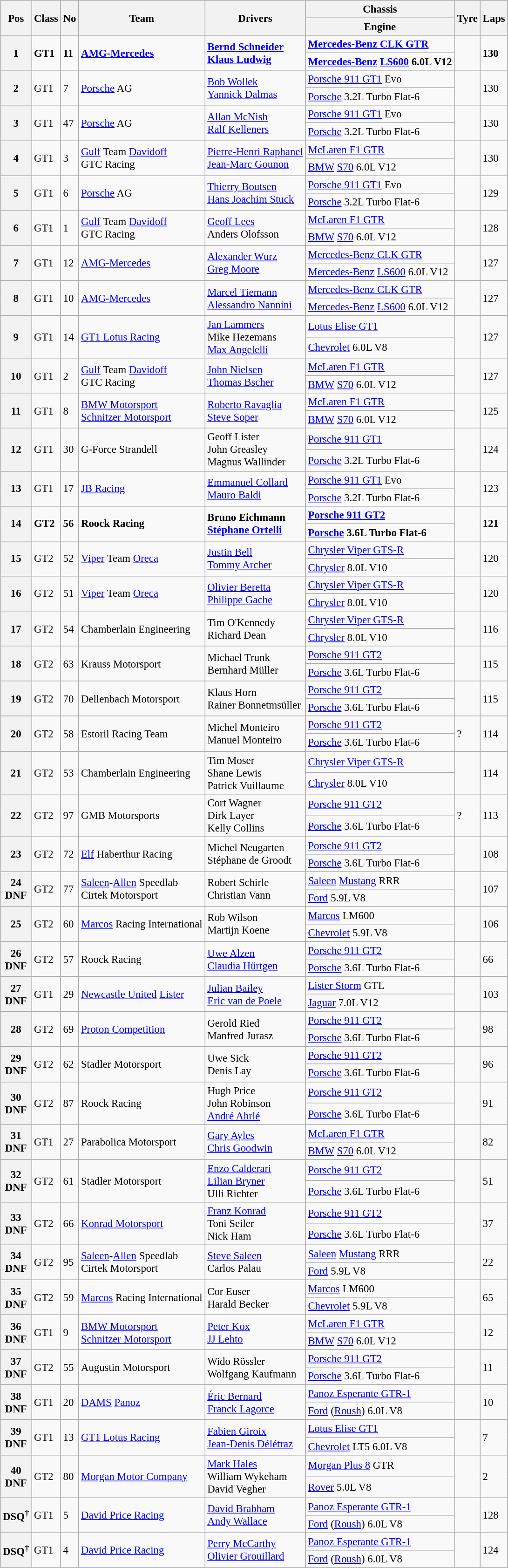<table class="wikitable" style="font-size: 95%;">
<tr>
<th rowspan=2>Pos</th>
<th rowspan=2>Class</th>
<th rowspan=2>No</th>
<th rowspan=2>Team</th>
<th rowspan=2>Drivers</th>
<th>Chassis</th>
<th rowspan=2>Tyre</th>
<th rowspan=2>Laps</th>
</tr>
<tr>
<th>Engine</th>
</tr>
<tr style="font-weight:bold">
<th rowspan=2>1</th>
<td rowspan=2>GT1</td>
<td rowspan=2>11</td>
<td rowspan=2> <a href='#'>AMG-Mercedes</a></td>
<td rowspan=2> <a href='#'>Bernd Schneider</a><br> <a href='#'>Klaus Ludwig</a></td>
<td><a href='#'>Mercedes-Benz CLK GTR</a></td>
<td rowspan=2></td>
<td rowspan=2>130</td>
</tr>
<tr style="font-weight:bold">
<td><a href='#'>Mercedes-Benz</a> <a href='#'>LS600</a> 6.0L V12</td>
</tr>
<tr>
<th rowspan=2>2</th>
<td rowspan=2>GT1</td>
<td rowspan=2>7</td>
<td rowspan=2> <a href='#'>Porsche</a> AG</td>
<td rowspan=2> <a href='#'>Bob Wollek</a><br> <a href='#'>Yannick Dalmas</a></td>
<td><a href='#'>Porsche 911 GT1</a> Evo</td>
<td rowspan=2></td>
<td rowspan=2>130</td>
</tr>
<tr>
<td><a href='#'>Porsche</a> 3.2L Turbo Flat-6</td>
</tr>
<tr>
<th rowspan=2>3</th>
<td rowspan=2>GT1</td>
<td rowspan=2>47</td>
<td rowspan=2> <a href='#'>Porsche</a> AG</td>
<td rowspan=2> <a href='#'>Allan McNish</a><br> <a href='#'>Ralf Kelleners</a></td>
<td><a href='#'>Porsche 911 GT1</a> Evo</td>
<td rowspan=2></td>
<td rowspan=2>130</td>
</tr>
<tr>
<td><a href='#'>Porsche</a> 3.2L Turbo Flat-6</td>
</tr>
<tr>
<th rowspan=2>4</th>
<td rowspan=2>GT1</td>
<td rowspan=2>3</td>
<td rowspan=2> <a href='#'>Gulf</a> Team <a href='#'>Davidoff</a><br> GTC Racing</td>
<td rowspan=2> <a href='#'>Pierre-Henri Raphanel</a><br> <a href='#'>Jean-Marc Gounon</a></td>
<td><a href='#'>McLaren F1 GTR</a></td>
<td rowspan=2></td>
<td rowspan=2>130</td>
</tr>
<tr>
<td><a href='#'>BMW</a> <a href='#'>S70</a> 6.0L V12</td>
</tr>
<tr>
<th rowspan=2>5</th>
<td rowspan=2>GT1</td>
<td rowspan=2>6</td>
<td rowspan=2> <a href='#'>Porsche</a> AG</td>
<td rowspan=2> <a href='#'>Thierry Boutsen</a><br> <a href='#'>Hans Joachim Stuck</a></td>
<td><a href='#'>Porsche 911 GT1</a> Evo</td>
<td rowspan=2></td>
<td rowspan=2>129</td>
</tr>
<tr>
<td><a href='#'>Porsche</a> 3.2L Turbo Flat-6</td>
</tr>
<tr>
<th rowspan=2>6</th>
<td rowspan=2>GT1</td>
<td rowspan=2>1</td>
<td rowspan=2> <a href='#'>Gulf</a> Team <a href='#'>Davidoff</a><br> GTC Racing</td>
<td rowspan=2> <a href='#'>Geoff Lees</a><br> Anders Olofsson</td>
<td><a href='#'>McLaren F1 GTR</a></td>
<td rowspan=2></td>
<td rowspan=2>128</td>
</tr>
<tr>
<td><a href='#'>BMW</a> <a href='#'>S70</a> 6.0L V12</td>
</tr>
<tr>
<th rowspan=2>7</th>
<td rowspan=2>GT1</td>
<td rowspan=2>12</td>
<td rowspan=2> <a href='#'>AMG-Mercedes</a></td>
<td rowspan=2> <a href='#'>Alexander Wurz</a><br> <a href='#'>Greg Moore</a></td>
<td><a href='#'>Mercedes-Benz CLK GTR</a></td>
<td rowspan=2></td>
<td rowspan=2>127</td>
</tr>
<tr>
<td><a href='#'>Mercedes-Benz</a> <a href='#'>LS600</a> 6.0L V12</td>
</tr>
<tr>
<th rowspan=2>8</th>
<td rowspan=2>GT1</td>
<td rowspan=2>10</td>
<td rowspan=2> <a href='#'>AMG-Mercedes</a></td>
<td rowspan=2> <a href='#'>Marcel Tiemann</a><br> <a href='#'>Alessandro Nannini</a></td>
<td><a href='#'>Mercedes-Benz CLK GTR</a></td>
<td rowspan=2></td>
<td rowspan=2>127</td>
</tr>
<tr>
<td><a href='#'>Mercedes-Benz</a> <a href='#'>LS600</a> 6.0L V12</td>
</tr>
<tr>
<th rowspan=2>9</th>
<td rowspan=2>GT1</td>
<td rowspan=2>14</td>
<td rowspan=2> <a href='#'>GT1 Lotus Racing</a></td>
<td rowspan=2> <a href='#'>Jan Lammers</a><br> Mike Hezemans<br> <a href='#'>Max Angelelli</a></td>
<td><a href='#'>Lotus Elise GT1</a></td>
<td rowspan=2></td>
<td rowspan=2>127</td>
</tr>
<tr>
<td><a href='#'>Chevrolet</a> 6.0L V8</td>
</tr>
<tr>
<th rowspan=2>10</th>
<td rowspan=2>GT1</td>
<td rowspan=2>2</td>
<td rowspan=2> <a href='#'>Gulf</a> Team <a href='#'>Davidoff</a><br> GTC Racing</td>
<td rowspan=2> <a href='#'>John Nielsen</a><br> <a href='#'>Thomas Bscher</a></td>
<td><a href='#'>McLaren F1 GTR</a></td>
<td rowspan=2></td>
<td rowspan=2>127</td>
</tr>
<tr>
<td><a href='#'>BMW</a> <a href='#'>S70</a> 6.0L V12</td>
</tr>
<tr>
<th rowspan=2>11</th>
<td rowspan=2>GT1</td>
<td rowspan=2>8</td>
<td rowspan=2> <a href='#'>BMW Motorsport</a><br> <a href='#'>Schnitzer Motorsport</a></td>
<td rowspan=2> <a href='#'>Roberto Ravaglia</a><br> <a href='#'>Steve Soper</a></td>
<td><a href='#'>McLaren F1 GTR</a></td>
<td rowspan=2></td>
<td rowspan=2>125</td>
</tr>
<tr>
<td><a href='#'>BMW</a> <a href='#'>S70</a> 6.0L V12</td>
</tr>
<tr>
<th rowspan=2>12</th>
<td rowspan=2>GT1</td>
<td rowspan=2>30</td>
<td rowspan=2> G-Force Strandell</td>
<td rowspan=2> Geoff Lister<br> John Greasley<br> Magnus Wallinder</td>
<td><a href='#'>Porsche 911 GT1</a></td>
<td rowspan=2></td>
<td rowspan=2>124</td>
</tr>
<tr>
<td><a href='#'>Porsche</a> 3.2L Turbo Flat-6</td>
</tr>
<tr>
<th rowspan=2>13</th>
<td rowspan=2>GT1</td>
<td rowspan=2>17</td>
<td rowspan=2> <a href='#'>JB Racing</a></td>
<td rowspan=2> <a href='#'>Emmanuel Collard</a><br> <a href='#'>Mauro Baldi</a></td>
<td><a href='#'>Porsche 911 GT1</a> Evo</td>
<td rowspan=2></td>
<td rowspan=2>123</td>
</tr>
<tr>
<td><a href='#'>Porsche</a> 3.2L Turbo Flat-6</td>
</tr>
<tr style="font-weight:bold">
<th rowspan=2>14</th>
<td rowspan=2>GT2</td>
<td rowspan=2>56</td>
<td rowspan=2> Roock Racing</td>
<td rowspan=2> Bruno Eichmann<br> <a href='#'>Stéphane Ortelli</a></td>
<td><a href='#'>Porsche 911 GT2</a></td>
<td rowspan=2></td>
<td rowspan=2>121</td>
</tr>
<tr style="font-weight:bold">
<td><a href='#'>Porsche</a> 3.6L Turbo Flat-6</td>
</tr>
<tr>
<th rowspan=2>15</th>
<td rowspan=2>GT2</td>
<td rowspan=2>52</td>
<td rowspan=2> <a href='#'>Viper</a> Team <a href='#'>Oreca</a></td>
<td rowspan=2> <a href='#'>Justin Bell</a><br> <a href='#'>Tommy Archer</a></td>
<td><a href='#'>Chrysler Viper GTS-R</a></td>
<td rowspan=2></td>
<td rowspan=2>120</td>
</tr>
<tr>
<td><a href='#'>Chrysler</a> 8.0L V10</td>
</tr>
<tr>
<th rowspan=2>16</th>
<td rowspan=2>GT2</td>
<td rowspan=2>51</td>
<td rowspan=2> <a href='#'>Viper</a> Team <a href='#'>Oreca</a></td>
<td rowspan=2> <a href='#'>Olivier Beretta</a><br> <a href='#'>Philippe Gache</a></td>
<td><a href='#'>Chrysler Viper GTS-R</a></td>
<td rowspan=2></td>
<td rowspan=2>120</td>
</tr>
<tr>
<td><a href='#'>Chrysler</a> 8.0L V10</td>
</tr>
<tr>
<th rowspan=2>17</th>
<td rowspan=2>GT2</td>
<td rowspan=2>54</td>
<td rowspan=2> Chamberlain Engineering</td>
<td rowspan=2> Tim O'Kennedy<br> Richard Dean</td>
<td><a href='#'>Chrysler Viper GTS-R</a></td>
<td rowspan=2></td>
<td rowspan=2>116</td>
</tr>
<tr>
<td><a href='#'>Chrysler</a> 8.0L V10</td>
</tr>
<tr>
<th rowspan=2>18</th>
<td rowspan=2>GT2</td>
<td rowspan=2>63</td>
<td rowspan=2> Krauss Motorsport</td>
<td rowspan=2> Michael Trunk<br> Bernhard Müller</td>
<td><a href='#'>Porsche 911 GT2</a></td>
<td rowspan=2></td>
<td rowspan=2>115</td>
</tr>
<tr>
<td><a href='#'>Porsche</a> 3.6L Turbo Flat-6</td>
</tr>
<tr>
<th rowspan=2>19</th>
<td rowspan=2>GT2</td>
<td rowspan=2>70</td>
<td rowspan=2> Dellenbach Motorsport</td>
<td rowspan=2> Klaus Horn<br> Rainer Bonnetmsüller</td>
<td><a href='#'>Porsche 911 GT2</a></td>
<td rowspan=2></td>
<td rowspan=2>115</td>
</tr>
<tr>
<td><a href='#'>Porsche</a> 3.6L Turbo Flat-6</td>
</tr>
<tr>
<th rowspan=2>20</th>
<td rowspan=2>GT2</td>
<td rowspan=2>58</td>
<td rowspan=2> Estoril Racing Team</td>
<td rowspan=2> Michel Monteiro<br> Manuel Monteiro</td>
<td><a href='#'>Porsche 911 GT2</a></td>
<td rowspan=2>?</td>
<td rowspan=2>114</td>
</tr>
<tr>
<td><a href='#'>Porsche</a> 3.6L Turbo Flat-6</td>
</tr>
<tr>
<th rowspan=2>21</th>
<td rowspan=2>GT2</td>
<td rowspan=2>53</td>
<td rowspan=2> Chamberlain Engineering</td>
<td rowspan=2> Tim Moser<br> Shane Lewis<br> Patrick Vuillaume</td>
<td><a href='#'>Chrysler Viper GTS-R</a></td>
<td rowspan=2></td>
<td rowspan=2>114</td>
</tr>
<tr>
<td><a href='#'>Chrysler</a> 8.0L V10</td>
</tr>
<tr>
<th rowspan=2>22</th>
<td rowspan=2>GT2</td>
<td rowspan=2>97</td>
<td rowspan=2> GMB Motorsports</td>
<td rowspan=2> Cort Wagner<br> Dirk Layer<br> Kelly Collins</td>
<td><a href='#'>Porsche 911 GT2</a></td>
<td rowspan=2>?</td>
<td rowspan=2>113</td>
</tr>
<tr>
<td><a href='#'>Porsche</a> 3.6L Turbo Flat-6</td>
</tr>
<tr>
<th rowspan=2>23</th>
<td rowspan=2>GT2</td>
<td rowspan=2>72</td>
<td rowspan=2> <a href='#'>Elf</a> Haberthur Racing</td>
<td rowspan=2> Michel Neugarten<br> Stéphane de Groodt</td>
<td><a href='#'>Porsche 911 GT2</a></td>
<td rowspan=2></td>
<td rowspan=2>108</td>
</tr>
<tr>
<td><a href='#'>Porsche</a> 3.6L Turbo Flat-6</td>
</tr>
<tr>
<th rowspan=2>24<br>DNF</th>
<td rowspan=2>GT2</td>
<td rowspan=2>77</td>
<td rowspan=2> <a href='#'>Saleen</a>-<a href='#'>Allen</a> Speedlab<br>  Cirtek Motorsport</td>
<td rowspan=2> Robert Schirle<br> Christian Vann</td>
<td><a href='#'>Saleen</a> <a href='#'>Mustang</a> RRR</td>
<td rowspan=2></td>
<td rowspan=2>107</td>
</tr>
<tr>
<td><a href='#'>Ford</a> 5.9L V8</td>
</tr>
<tr>
<th rowspan=2>25</th>
<td rowspan=2>GT2</td>
<td rowspan=2>60</td>
<td rowspan=2> <a href='#'>Marcos</a> Racing International</td>
<td rowspan=2> Rob Wilson<br> Martijn Koene</td>
<td><a href='#'>Marcos</a> LM600</td>
<td rowspan=2></td>
<td rowspan=2>106</td>
</tr>
<tr>
<td><a href='#'>Chevrolet</a> 5.9L V8</td>
</tr>
<tr>
<th rowspan=2>26<br>DNF</th>
<td rowspan=2>GT2</td>
<td rowspan=2>57</td>
<td rowspan=2> Roock Racing</td>
<td rowspan=2> <a href='#'>Uwe Alzen</a><br> <a href='#'>Claudia Hürtgen</a></td>
<td><a href='#'>Porsche 911 GT2</a></td>
<td rowspan=2></td>
<td rowspan=2>66</td>
</tr>
<tr>
<td><a href='#'>Porsche</a> 3.6L Turbo Flat-6</td>
</tr>
<tr>
<th rowspan=2>27<br>DNF</th>
<td rowspan=2>GT1</td>
<td rowspan=2>29</td>
<td rowspan=2> <a href='#'>Newcastle United</a> <a href='#'>Lister</a></td>
<td rowspan=2> <a href='#'>Julian Bailey</a><br> <a href='#'>Eric van de Poele</a></td>
<td><a href='#'>Lister Storm</a> GTL</td>
<td rowspan=2></td>
<td rowspan=2>103</td>
</tr>
<tr>
<td><a href='#'>Jaguar</a> 7.0L V12</td>
</tr>
<tr>
<th rowspan=2>28</th>
<td rowspan=2>GT2</td>
<td rowspan=2>69</td>
<td rowspan=2> <a href='#'>Proton Competition</a></td>
<td rowspan=2> Gerold Ried<br> Manfred Jurasz</td>
<td><a href='#'>Porsche 911 GT2</a></td>
<td rowspan=2></td>
<td rowspan=2>98</td>
</tr>
<tr>
<td><a href='#'>Porsche</a> 3.6L Turbo Flat-6</td>
</tr>
<tr>
<th rowspan=2>29<br>DNF</th>
<td rowspan=2>GT2</td>
<td rowspan=2>62</td>
<td rowspan=2> Stadler Motorsport</td>
<td rowspan=2> Uwe Sick<br> Denis Lay</td>
<td><a href='#'>Porsche 911 GT2</a></td>
<td rowspan=2></td>
<td rowspan=2>96</td>
</tr>
<tr>
<td><a href='#'>Porsche</a> 3.6L Turbo Flat-6</td>
</tr>
<tr>
<th rowspan=2>30<br>DNF</th>
<td rowspan=2>GT2</td>
<td rowspan=2>87</td>
<td rowspan=2> Roock Racing</td>
<td rowspan=2> Hugh Price<br> John Robinson<br> <a href='#'>André Ahrlé</a></td>
<td><a href='#'>Porsche 911 GT2</a></td>
<td rowspan=2></td>
<td rowspan=2>91</td>
</tr>
<tr>
<td><a href='#'>Porsche</a> 3.6L Turbo Flat-6</td>
</tr>
<tr>
<th rowspan=2>31<br>DNF</th>
<td rowspan=2>GT1</td>
<td rowspan=2>27</td>
<td rowspan=2> Parabolica Motorsport</td>
<td rowspan=2> <a href='#'>Gary Ayles</a><br> <a href='#'>Chris Goodwin</a></td>
<td><a href='#'>McLaren F1 GTR</a></td>
<td rowspan=2></td>
<td rowspan=2>82</td>
</tr>
<tr>
<td><a href='#'>BMW</a> <a href='#'>S70</a> 6.0L V12</td>
</tr>
<tr>
<th rowspan=2>32<br>DNF</th>
<td rowspan=2>GT2</td>
<td rowspan=2>61</td>
<td rowspan=2> Stadler Motorsport</td>
<td rowspan=2> <a href='#'>Enzo Calderari</a><br> <a href='#'>Lilian Bryner</a><br> Ulli Richter</td>
<td><a href='#'>Porsche 911 GT2</a></td>
<td rowspan=2></td>
<td rowspan=2>51</td>
</tr>
<tr>
<td><a href='#'>Porsche</a> 3.6L Turbo Flat-6</td>
</tr>
<tr>
<th rowspan=2>33<br>DNF</th>
<td rowspan=2>GT2</td>
<td rowspan=2>66</td>
<td rowspan=2> <a href='#'>Konrad Motorsport</a></td>
<td rowspan=2> <a href='#'>Franz Konrad</a><br> Toni Seiler<br> Nick Ham</td>
<td><a href='#'>Porsche 911 GT2</a></td>
<td rowspan=2></td>
<td rowspan=2>37</td>
</tr>
<tr>
<td><a href='#'>Porsche</a> 3.6L Turbo Flat-6</td>
</tr>
<tr>
<th rowspan=2>34<br>DNF</th>
<td rowspan=2>GT2</td>
<td rowspan=2>95</td>
<td rowspan=2> <a href='#'>Saleen</a>-<a href='#'>Allen</a> Speedlab<br>  Cirtek Motorsport</td>
<td rowspan=2> <a href='#'>Steve Saleen</a><br> Carlos Palau</td>
<td><a href='#'>Saleen</a> <a href='#'>Mustang</a> RRR</td>
<td rowspan=2></td>
<td rowspan=2>22</td>
</tr>
<tr>
<td><a href='#'>Ford</a> 5.9L V8</td>
</tr>
<tr>
<th rowspan=2>35<br>DNF</th>
<td rowspan=2>GT2</td>
<td rowspan=2>59</td>
<td rowspan=2> <a href='#'>Marcos</a> Racing International</td>
<td rowspan=2> Cor Euser<br> Harald Becker</td>
<td><a href='#'>Marcos</a> LM600</td>
<td rowspan=2></td>
<td rowspan=2>65</td>
</tr>
<tr>
<td><a href='#'>Chevrolet</a> 5.9L V8</td>
</tr>
<tr>
<th rowspan=2>36<br>DNF</th>
<td rowspan=2>GT1</td>
<td rowspan=2>9</td>
<td rowspan=2> <a href='#'>BMW Motorsport</a><br> <a href='#'>Schnitzer Motorsport</a></td>
<td rowspan=2> <a href='#'>Peter Kox</a><br> <a href='#'>JJ Lehto</a></td>
<td><a href='#'>McLaren F1 GTR</a></td>
<td rowspan=2></td>
<td rowspan=2>12</td>
</tr>
<tr>
<td><a href='#'>BMW</a> <a href='#'>S70</a> 6.0L V12</td>
</tr>
<tr>
<th rowspan=2>37<br>DNF</th>
<td rowspan=2>GT2</td>
<td rowspan=2>55</td>
<td rowspan=2> Augustin Motorsport</td>
<td rowspan=2> Wido Rössler<br> Wolfgang Kaufmann</td>
<td><a href='#'>Porsche 911 GT2</a></td>
<td rowspan=2></td>
<td rowspan=2>11</td>
</tr>
<tr>
<td><a href='#'>Porsche</a> 3.6L Turbo Flat-6</td>
</tr>
<tr>
<th rowspan=2>38<br>DNF</th>
<td rowspan=2>GT1</td>
<td rowspan=2>20</td>
<td rowspan=2> <a href='#'>DAMS</a> <a href='#'>Panoz</a></td>
<td rowspan=2> <a href='#'>Éric Bernard</a><br> <a href='#'>Franck Lagorce</a></td>
<td><a href='#'>Panoz Esperante GTR-1</a></td>
<td rowspan=2></td>
<td rowspan=2>10</td>
</tr>
<tr>
<td><a href='#'>Ford</a> (<a href='#'>Roush</a>) 6.0L V8</td>
</tr>
<tr>
<th rowspan=2>39<br>DNF</th>
<td rowspan=2>GT1</td>
<td rowspan=2>13</td>
<td rowspan=2> <a href='#'>GT1 Lotus Racing</a></td>
<td rowspan=2> <a href='#'>Fabien Giroix</a><br> <a href='#'>Jean-Denis Délétraz</a></td>
<td><a href='#'>Lotus Elise GT1</a></td>
<td rowspan=2></td>
<td rowspan=2>7</td>
</tr>
<tr>
<td><a href='#'>Chevrolet</a> LT5 6.0L V8</td>
</tr>
<tr>
<th rowspan=2>40<br>DNF</th>
<td rowspan=2>GT2</td>
<td rowspan=2>80</td>
<td rowspan=2> <a href='#'>Morgan Motor Company</a></td>
<td rowspan=2> <a href='#'>Mark Hales</a><br> William Wykeham<br> David Vegher</td>
<td><a href='#'>Morgan Plus 8</a> GTR</td>
<td rowspan=2></td>
<td rowspan=2>2</td>
</tr>
<tr>
<td><a href='#'>Rover</a> 5.0L V8</td>
</tr>
<tr>
<th rowspan=2>DSQ<sup>†</sup></th>
<td rowspan=2>GT1</td>
<td rowspan=2>5</td>
<td rowspan=2> <a href='#'>David Price Racing</a></td>
<td rowspan=2> <a href='#'>David Brabham</a><br> <a href='#'>Andy Wallace</a></td>
<td><a href='#'>Panoz Esperante GTR-1</a></td>
<td rowspan=2></td>
<td rowspan=2>128</td>
</tr>
<tr>
<td><a href='#'>Ford</a> (<a href='#'>Roush</a>) 6.0L V8</td>
</tr>
<tr>
<th rowspan=2>DSQ<sup>†</sup></th>
<td rowspan=2>GT1</td>
<td rowspan=2>4</td>
<td rowspan=2> <a href='#'>David Price Racing</a></td>
<td rowspan=2> <a href='#'>Perry McCarthy</a><br> <a href='#'>Olivier Grouillard</a></td>
<td><a href='#'>Panoz Esperante GTR-1</a></td>
<td rowspan=2></td>
<td rowspan=2>124</td>
</tr>
<tr>
<td><a href='#'>Ford</a> (<a href='#'>Roush</a>) 6.0L V8</td>
</tr>
</table>
